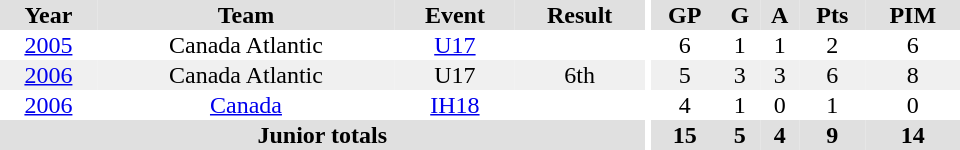<table border="0" cellpadding="1" cellspacing="0" ID="Table3" style="text-align:center; width:40em">
<tr ALIGN="center" bgcolor="#e0e0e0">
<th>Year</th>
<th>Team</th>
<th>Event</th>
<th>Result</th>
<th rowspan="99" bgcolor="#ffffff"></th>
<th>GP</th>
<th>G</th>
<th>A</th>
<th>Pts</th>
<th>PIM</th>
</tr>
<tr>
<td><a href='#'>2005</a></td>
<td>Canada Atlantic</td>
<td><a href='#'>U17</a></td>
<td></td>
<td>6</td>
<td>1</td>
<td>1</td>
<td>2</td>
<td>6</td>
</tr>
<tr bgcolor="#f0f0f0">
<td><a href='#'>2006</a></td>
<td>Canada Atlantic</td>
<td>U17</td>
<td>6th</td>
<td>5</td>
<td>3</td>
<td>3</td>
<td>6</td>
<td>8</td>
</tr>
<tr>
<td><a href='#'>2006</a></td>
<td><a href='#'>Canada</a></td>
<td><a href='#'>IH18</a></td>
<td></td>
<td>4</td>
<td>1</td>
<td>0</td>
<td>1</td>
<td>0</td>
</tr>
<tr bgcolor="#e0e0e0">
<th colspan=4>Junior totals</th>
<th>15</th>
<th>5</th>
<th>4</th>
<th>9</th>
<th>14</th>
</tr>
</table>
